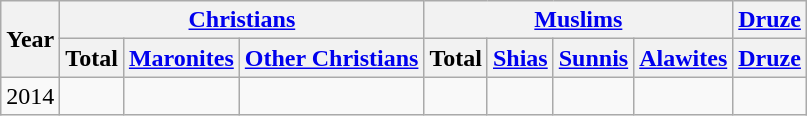<table class="wikitable">
<tr>
<th rowspan="2">Year</th>
<th colspan="3"><a href='#'>Christians</a></th>
<th colspan="4"><a href='#'>Muslims</a></th>
<th colspan="1"><a href='#'>Druze</a></th>
</tr>
<tr>
<th>Total</th>
<th><a href='#'>Maronites</a></th>
<th><a href='#'>Other Christians</a></th>
<th>Total</th>
<th><a href='#'>Shias</a></th>
<th><a href='#'>Sunnis</a></th>
<th><a href='#'>Alawites</a></th>
<th><a href='#'>Druze</a></th>
</tr>
<tr>
<td>2014</td>
<td></td>
<td></td>
<td></td>
<td></td>
<td></td>
<td></td>
<td></td>
<td></td>
</tr>
</table>
